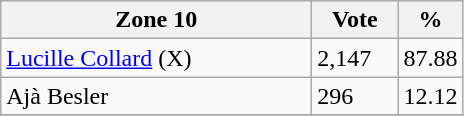<table class="wikitable">
<tr>
<th width="200px">Zone 10</th>
<th width="50px">Vote</th>
<th width="30px">%</th>
</tr>
<tr>
<td><a href='#'>Lucille Collard</a> (X)</td>
<td>2,147</td>
<td>87.88</td>
</tr>
<tr>
<td>Ajà Besler</td>
<td>296</td>
<td>12.12</td>
</tr>
<tr>
</tr>
</table>
